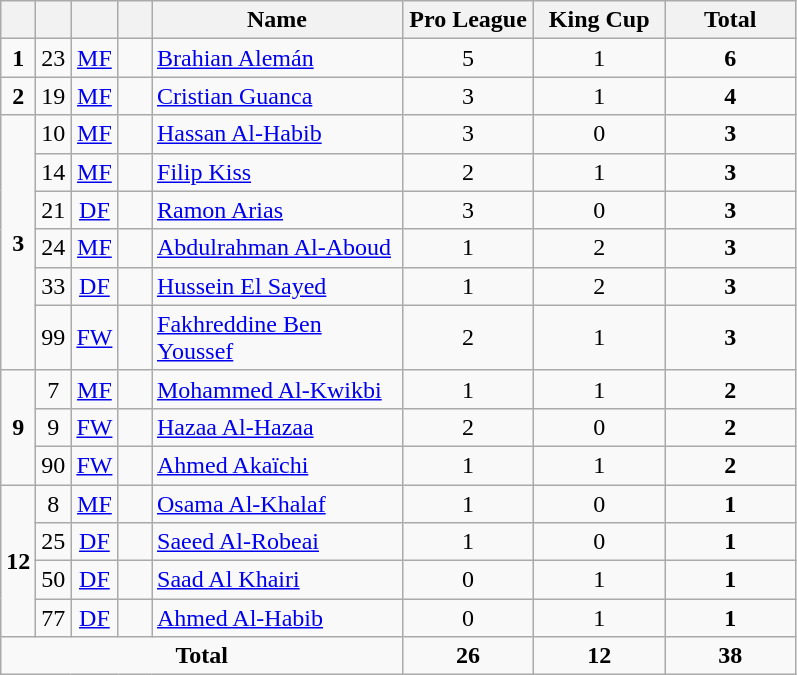<table class="wikitable" style="text-align:center">
<tr>
<th width=15></th>
<th width=15></th>
<th width=15></th>
<th width=15></th>
<th width=160>Name</th>
<th width=80>Pro League</th>
<th width=80>King Cup</th>
<th width=80>Total</th>
</tr>
<tr>
<td><strong>1</strong></td>
<td>23</td>
<td><a href='#'>MF</a></td>
<td></td>
<td align=left><a href='#'>Brahian Alemán</a></td>
<td>5</td>
<td>1</td>
<td><strong>6</strong></td>
</tr>
<tr>
<td><strong>2</strong></td>
<td>19</td>
<td><a href='#'>MF</a></td>
<td></td>
<td align=left><a href='#'>Cristian Guanca</a></td>
<td>3</td>
<td>1</td>
<td><strong>4</strong></td>
</tr>
<tr>
<td rowspan=6><strong>3</strong></td>
<td>10</td>
<td><a href='#'>MF</a></td>
<td></td>
<td align=left><a href='#'>Hassan Al-Habib</a></td>
<td>3</td>
<td>0</td>
<td><strong>3</strong></td>
</tr>
<tr>
<td>14</td>
<td><a href='#'>MF</a></td>
<td></td>
<td align=left><a href='#'>Filip Kiss</a></td>
<td>2</td>
<td>1</td>
<td><strong>3</strong></td>
</tr>
<tr>
<td>21</td>
<td><a href='#'>DF</a></td>
<td></td>
<td align=left><a href='#'>Ramon Arias</a></td>
<td>3</td>
<td>0</td>
<td><strong>3</strong></td>
</tr>
<tr>
<td>24</td>
<td><a href='#'>MF</a></td>
<td></td>
<td align=left><a href='#'>Abdulrahman Al-Aboud</a></td>
<td>1</td>
<td>2</td>
<td><strong>3</strong></td>
</tr>
<tr>
<td>33</td>
<td><a href='#'>DF</a></td>
<td></td>
<td align=left><a href='#'>Hussein El Sayed</a></td>
<td>1</td>
<td>2</td>
<td><strong>3</strong></td>
</tr>
<tr>
<td>99</td>
<td><a href='#'>FW</a></td>
<td></td>
<td align=left><a href='#'>Fakhreddine Ben Youssef</a></td>
<td>2</td>
<td>1</td>
<td><strong>3</strong></td>
</tr>
<tr>
<td rowspan=3><strong>9</strong></td>
<td>7</td>
<td><a href='#'>MF</a></td>
<td></td>
<td align=left><a href='#'>Mohammed Al-Kwikbi</a></td>
<td>1</td>
<td>1</td>
<td><strong>2</strong></td>
</tr>
<tr>
<td>9</td>
<td><a href='#'>FW</a></td>
<td></td>
<td align=left><a href='#'>Hazaa Al-Hazaa</a></td>
<td>2</td>
<td>0</td>
<td><strong>2</strong></td>
</tr>
<tr>
<td>90</td>
<td><a href='#'>FW</a></td>
<td></td>
<td align=left><a href='#'>Ahmed Akaïchi</a></td>
<td>1</td>
<td>1</td>
<td><strong>2</strong></td>
</tr>
<tr>
<td rowspan=4><strong>12</strong></td>
<td>8</td>
<td><a href='#'>MF</a></td>
<td></td>
<td align=left><a href='#'>Osama Al-Khalaf</a></td>
<td>1</td>
<td>0</td>
<td><strong>1</strong></td>
</tr>
<tr>
<td>25</td>
<td><a href='#'>DF</a></td>
<td></td>
<td align=left><a href='#'>Saeed Al-Robeai</a></td>
<td>1</td>
<td>0</td>
<td><strong>1</strong></td>
</tr>
<tr>
<td>50</td>
<td><a href='#'>DF</a></td>
<td></td>
<td align=left><a href='#'>Saad Al Khairi</a></td>
<td>0</td>
<td>1</td>
<td><strong>1</strong></td>
</tr>
<tr>
<td>77</td>
<td><a href='#'>DF</a></td>
<td></td>
<td align=left><a href='#'>Ahmed Al-Habib</a></td>
<td>0</td>
<td>1</td>
<td><strong>1</strong></td>
</tr>
<tr>
<td colspan=5><strong>Total</strong></td>
<td><strong>26</strong></td>
<td><strong>12</strong></td>
<td><strong>38</strong></td>
</tr>
</table>
